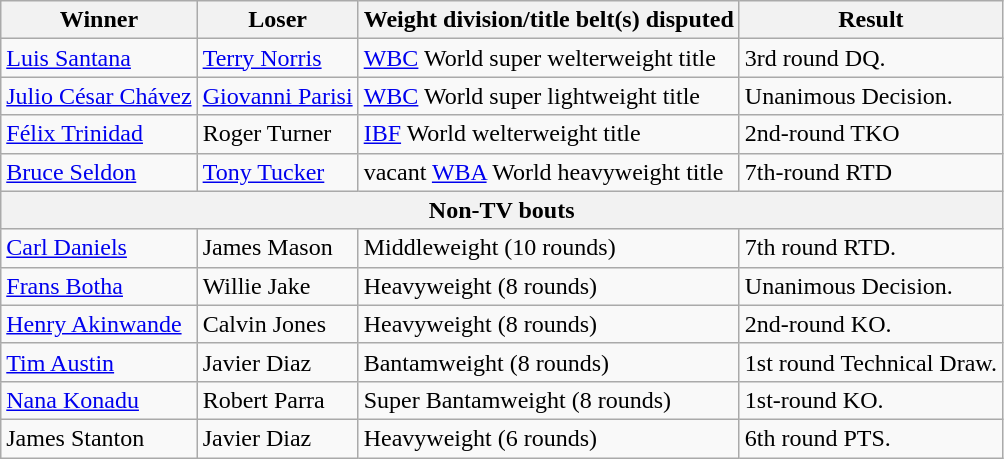<table class=wikitable>
<tr>
<th>Winner</th>
<th>Loser</th>
<th>Weight division/title belt(s) disputed</th>
<th>Result</th>
</tr>
<tr>
<td> <a href='#'>Luis Santana</a></td>
<td> <a href='#'>Terry Norris</a></td>
<td><a href='#'>WBC</a> World super welterweight title</td>
<td>3rd round DQ.</td>
</tr>
<tr>
<td> <a href='#'>Julio César Chávez</a></td>
<td> <a href='#'>Giovanni Parisi</a></td>
<td><a href='#'>WBC</a> World super lightweight title</td>
<td>Unanimous Decision.</td>
</tr>
<tr>
<td> <a href='#'>Félix Trinidad</a></td>
<td> Roger Turner</td>
<td><a href='#'>IBF</a> World welterweight title</td>
<td>2nd-round TKO</td>
</tr>
<tr>
<td> <a href='#'>Bruce Seldon</a></td>
<td> <a href='#'>Tony Tucker</a></td>
<td>vacant <a href='#'>WBA</a> World heavyweight title</td>
<td>7th-round RTD</td>
</tr>
<tr>
<th colspan=4>Non-TV bouts</th>
</tr>
<tr>
<td> <a href='#'>Carl Daniels</a></td>
<td> James Mason</td>
<td>Middleweight (10 rounds)</td>
<td>7th round RTD.</td>
</tr>
<tr>
<td> <a href='#'>Frans Botha</a></td>
<td> Willie Jake</td>
<td>Heavyweight (8 rounds)</td>
<td>Unanimous Decision.</td>
</tr>
<tr>
<td> <a href='#'>Henry Akinwande</a></td>
<td> Calvin Jones</td>
<td>Heavyweight (8 rounds)</td>
<td>2nd-round KO.</td>
</tr>
<tr>
<td> <a href='#'>Tim Austin</a></td>
<td> Javier Diaz</td>
<td>Bantamweight (8 rounds)</td>
<td>1st round Technical Draw.</td>
</tr>
<tr>
<td> <a href='#'>Nana Konadu</a></td>
<td> Robert Parra</td>
<td>Super Bantamweight (8 rounds)</td>
<td>1st-round KO.</td>
</tr>
<tr>
<td> James Stanton</td>
<td> Javier Diaz</td>
<td>Heavyweight (6 rounds)</td>
<td>6th round PTS.</td>
</tr>
</table>
